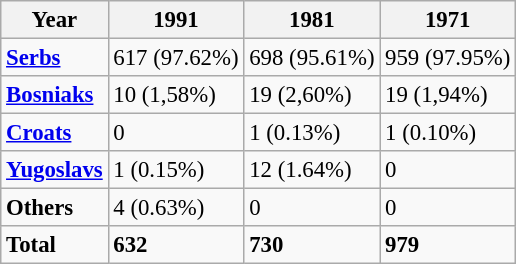<table class="wikitable" style="font-size:95%;">
<tr>
<th>Year</th>
<th>1991</th>
<th>1981</th>
<th>1971</th>
</tr>
<tr>
<td><strong><a href='#'>Serbs</a></strong></td>
<td>617 (97.62%)</td>
<td>698 (95.61%)</td>
<td>959 (97.95%)</td>
</tr>
<tr>
<td><strong><a href='#'>Bosniaks</a></strong></td>
<td>10 (1,58%)</td>
<td>19 (2,60%)</td>
<td>19 (1,94%)</td>
</tr>
<tr>
<td><strong><a href='#'>Croats</a></strong></td>
<td>0</td>
<td>1 (0.13%)</td>
<td>1 (0.10%)</td>
</tr>
<tr>
<td><strong><a href='#'>Yugoslavs</a></strong></td>
<td>1 (0.15%)</td>
<td>12 (1.64%)</td>
<td>0</td>
</tr>
<tr>
<td><strong>Others</strong></td>
<td>4 (0.63%)</td>
<td>0</td>
<td>0</td>
</tr>
<tr>
<td><strong>Total</strong></td>
<td><strong>632</strong></td>
<td><strong>730</strong></td>
<td><strong>979</strong></td>
</tr>
</table>
